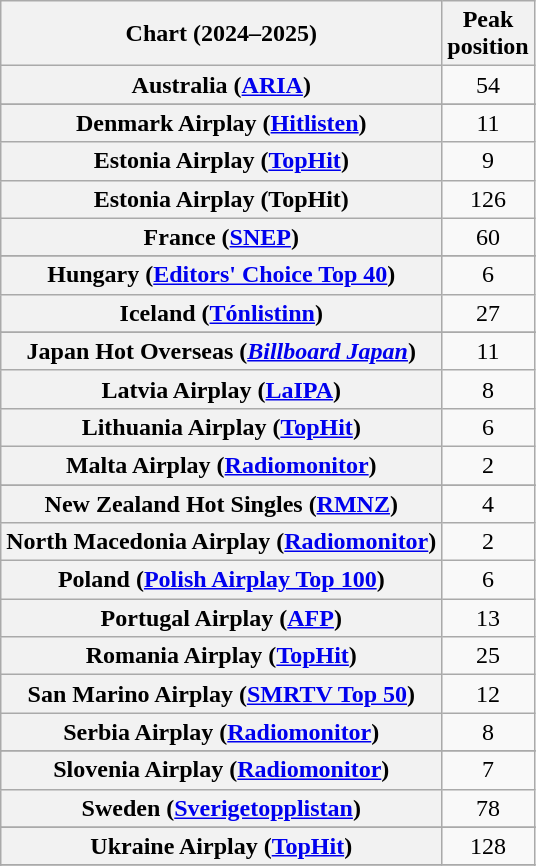<table class="wikitable sortable plainrowheaders" style="text-align:center">
<tr>
<th scope="col">Chart (2024–2025)</th>
<th scope="col">Peak<br>position</th>
</tr>
<tr>
<th scope="row">Australia (<a href='#'>ARIA</a>)</th>
<td>54</td>
</tr>
<tr>
</tr>
<tr>
</tr>
<tr>
</tr>
<tr>
</tr>
<tr>
</tr>
<tr>
</tr>
<tr>
</tr>
<tr>
<th scope="row">Denmark Airplay (<a href='#'>Hitlisten</a>)</th>
<td>11</td>
</tr>
<tr>
<th scope="row">Estonia Airplay (<a href='#'>TopHit</a>)</th>
<td>9</td>
</tr>
<tr>
<th scope="row">Estonia Airplay (TopHit)<br></th>
<td>126</td>
</tr>
<tr>
<th scope="row">France (<a href='#'>SNEP</a>)</th>
<td>60</td>
</tr>
<tr>
</tr>
<tr>
</tr>
<tr>
<th scope="row">Hungary (<a href='#'>Editors' Choice Top 40</a>)</th>
<td>6</td>
</tr>
<tr>
<th scope="row">Iceland (<a href='#'>Tónlistinn</a>)</th>
<td>27</td>
</tr>
<tr>
</tr>
<tr>
<th scope="row">Japan Hot Overseas (<em><a href='#'>Billboard Japan</a></em>)</th>
<td>11</td>
</tr>
<tr>
<th scope="row">Latvia Airplay (<a href='#'>LaIPA</a>)</th>
<td>8</td>
</tr>
<tr>
<th scope="row">Lithuania Airplay (<a href='#'>TopHit</a>)</th>
<td>6</td>
</tr>
<tr>
<th scope="row">Malta Airplay (<a href='#'>Radiomonitor</a>)</th>
<td>2</td>
</tr>
<tr>
</tr>
<tr>
</tr>
<tr>
<th scope="row">New Zealand Hot Singles (<a href='#'>RMNZ</a>)</th>
<td>4</td>
</tr>
<tr>
<th scope="row">North Macedonia Airplay (<a href='#'>Radiomonitor</a>)</th>
<td>2</td>
</tr>
<tr>
<th scope="row">Poland (<a href='#'>Polish Airplay Top 100</a>)</th>
<td>6</td>
</tr>
<tr>
<th scope="row">Portugal Airplay (<a href='#'>AFP</a>)</th>
<td>13</td>
</tr>
<tr>
<th scope="row">Romania Airplay (<a href='#'>TopHit</a>)</th>
<td>25</td>
</tr>
<tr>
<th scope="row">San Marino Airplay (<a href='#'>SMRTV Top 50</a>)</th>
<td>12</td>
</tr>
<tr>
<th scope="row">Serbia Airplay (<a href='#'>Radiomonitor</a>)</th>
<td>8</td>
</tr>
<tr>
</tr>
<tr>
<th scope="row">Slovenia Airplay (<a href='#'>Radiomonitor</a>)</th>
<td>7</td>
</tr>
<tr>
<th scope="row">Sweden (<a href='#'>Sverigetopplistan</a>)</th>
<td>78</td>
</tr>
<tr>
</tr>
<tr>
<th scope="row">Ukraine Airplay (<a href='#'>TopHit</a>)</th>
<td>128</td>
</tr>
<tr>
</tr>
<tr>
</tr>
<tr>
</tr>
<tr>
</tr>
<tr>
</tr>
<tr>
</tr>
</table>
